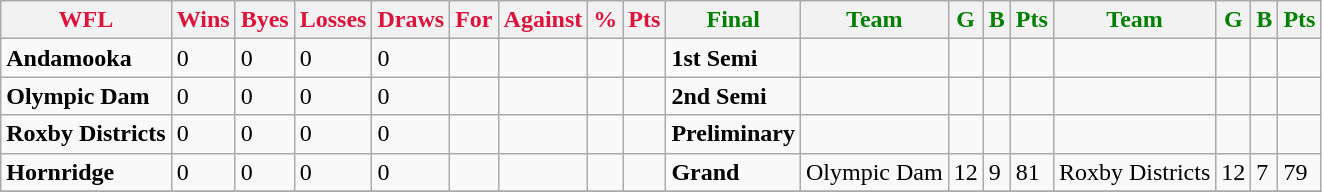<table class="wikitable">
<tr>
<th style="color:crimson">WFL</th>
<th style="color:crimson">Wins</th>
<th style="color:crimson">Byes</th>
<th style="color:crimson">Losses</th>
<th style="color:crimson">Draws</th>
<th style="color:crimson">For</th>
<th style="color:crimson">Against</th>
<th style="color:crimson">%</th>
<th style="color:crimson">Pts</th>
<th style="color:green">Final</th>
<th style="color:green">Team</th>
<th style="color:green">G</th>
<th style="color:green">B</th>
<th style="color:green">Pts</th>
<th style="color:green">Team</th>
<th style="color:green">G</th>
<th style="color:green">B</th>
<th style="color:green">Pts</th>
</tr>
<tr>
<td><strong>	Andamooka	</strong></td>
<td>0</td>
<td>0</td>
<td>0</td>
<td>0</td>
<td></td>
<td></td>
<td></td>
<td></td>
<td><strong>1st Semi</strong></td>
<td></td>
<td></td>
<td></td>
<td></td>
<td></td>
<td></td>
<td></td>
<td></td>
</tr>
<tr>
<td><strong>	Olympic Dam	</strong></td>
<td>0</td>
<td>0</td>
<td>0</td>
<td>0</td>
<td></td>
<td></td>
<td></td>
<td></td>
<td><strong>2nd Semi</strong></td>
<td></td>
<td></td>
<td></td>
<td></td>
<td></td>
<td></td>
<td></td>
<td></td>
</tr>
<tr>
<td><strong>	Roxby Districts	</strong></td>
<td>0</td>
<td>0</td>
<td>0</td>
<td>0</td>
<td></td>
<td></td>
<td></td>
<td></td>
<td><strong>Preliminary</strong></td>
<td></td>
<td></td>
<td></td>
<td></td>
<td></td>
<td></td>
<td></td>
<td></td>
</tr>
<tr>
<td><strong>	Hornridge	</strong></td>
<td>0</td>
<td>0</td>
<td>0</td>
<td>0</td>
<td></td>
<td></td>
<td></td>
<td></td>
<td><strong>Grand</strong></td>
<td>Olympic Dam</td>
<td>12</td>
<td>9</td>
<td>81</td>
<td>Roxby Districts</td>
<td>12</td>
<td>7</td>
<td>79</td>
</tr>
<tr>
</tr>
</table>
